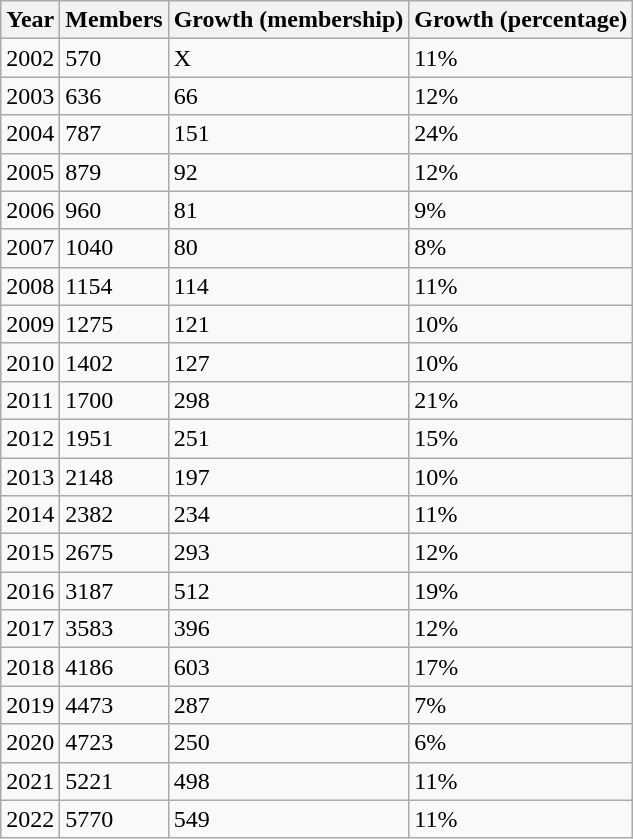<table class="wikitable">
<tr>
<th>Year</th>
<th>Members</th>
<th>Growth (membership)</th>
<th>Growth (percentage)</th>
</tr>
<tr>
<td>2002</td>
<td>570</td>
<td>X</td>
<td>11%</td>
</tr>
<tr>
<td>2003</td>
<td>636</td>
<td>66</td>
<td>12%</td>
</tr>
<tr>
<td>2004</td>
<td>787</td>
<td>151</td>
<td>24%</td>
</tr>
<tr>
<td>2005</td>
<td>879</td>
<td>92</td>
<td>12%</td>
</tr>
<tr>
<td>2006</td>
<td>960</td>
<td>81</td>
<td>9%</td>
</tr>
<tr>
<td>2007</td>
<td>1040</td>
<td>80</td>
<td>8%</td>
</tr>
<tr>
<td>2008</td>
<td>1154</td>
<td>114</td>
<td>11%</td>
</tr>
<tr>
<td>2009</td>
<td>1275</td>
<td>121</td>
<td>10%</td>
</tr>
<tr>
<td>2010</td>
<td>1402</td>
<td>127</td>
<td>10%</td>
</tr>
<tr>
<td>2011</td>
<td>1700</td>
<td>298</td>
<td>21%</td>
</tr>
<tr>
<td>2012</td>
<td>1951</td>
<td>251</td>
<td>15%</td>
</tr>
<tr>
<td>2013</td>
<td>2148</td>
<td>197</td>
<td>10%</td>
</tr>
<tr>
<td>2014</td>
<td>2382</td>
<td>234</td>
<td>11%</td>
</tr>
<tr>
<td>2015</td>
<td>2675</td>
<td>293</td>
<td>12%</td>
</tr>
<tr>
<td>2016</td>
<td>3187</td>
<td>512</td>
<td>19%</td>
</tr>
<tr>
<td>2017</td>
<td>3583</td>
<td>396</td>
<td>12%</td>
</tr>
<tr>
<td>2018</td>
<td>4186</td>
<td>603</td>
<td>17%</td>
</tr>
<tr>
<td>2019</td>
<td>4473</td>
<td>287</td>
<td>7%</td>
</tr>
<tr>
<td>2020</td>
<td>4723</td>
<td>250</td>
<td>6%</td>
</tr>
<tr>
<td>2021</td>
<td>5221</td>
<td>498</td>
<td>11%</td>
</tr>
<tr>
<td>2022</td>
<td>5770</td>
<td>549</td>
<td>11%</td>
</tr>
</table>
